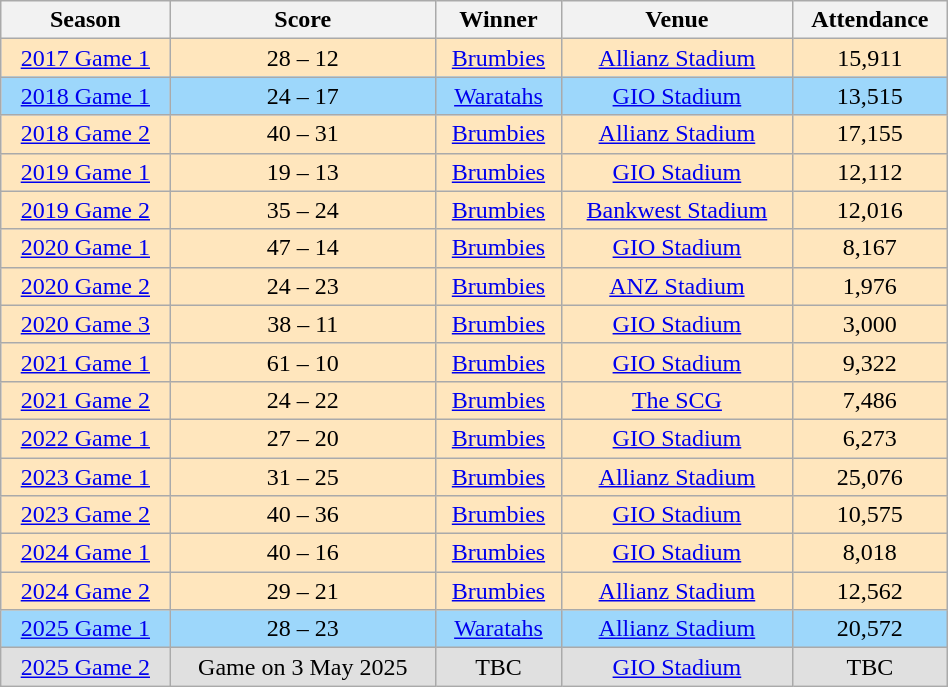<table class="wikitable" width="50%" style="text-align: center">
<tr>
<th>Season</th>
<th>Score</th>
<th>Winner</th>
<th>Venue</th>
<th>Attendance</th>
</tr>
<tr bgcolor=#FFE6BD>
<td><a href='#'>2017 Game 1</a></td>
<td>28 – 12</td>
<td><a href='#'>Brumbies</a></td>
<td><a href='#'>Allianz Stadium</a></td>
<td>15,911</td>
</tr>
<tr bgcolor=#9dd7fb>
<td><a href='#'>2018 Game 1</a></td>
<td>24 – 17</td>
<td><a href='#'>Waratahs</a></td>
<td><a href='#'>GIO Stadium</a></td>
<td>13,515</td>
</tr>
<tr bgcolor=#FFE6BD>
<td><a href='#'>2018 Game 2</a></td>
<td>40 – 31</td>
<td><a href='#'>Brumbies</a></td>
<td><a href='#'>Allianz Stadium</a></td>
<td>17,155</td>
</tr>
<tr bgcolor=#FFE6BD>
<td><a href='#'>2019 Game 1</a></td>
<td>19 – 13</td>
<td><a href='#'>Brumbies</a></td>
<td><a href='#'>GIO Stadium</a></td>
<td>12,112</td>
</tr>
<tr bgcolor=#FFE6BD>
<td><a href='#'>2019 Game 2</a></td>
<td>35 – 24</td>
<td><a href='#'>Brumbies</a></td>
<td><a href='#'>Bankwest Stadium</a></td>
<td>12,016</td>
</tr>
<tr bgcolor=#FFE6BD>
<td><a href='#'>2020 Game 1</a></td>
<td>47 – 14</td>
<td><a href='#'>Brumbies</a></td>
<td><a href='#'>GIO Stadium</a></td>
<td>8,167</td>
</tr>
<tr bgcolor=#FFE6BD>
<td><a href='#'>2020 Game 2</a></td>
<td>24 – 23</td>
<td><a href='#'>Brumbies</a></td>
<td><a href='#'>ANZ Stadium</a></td>
<td>1,976</td>
</tr>
<tr bgcolor=#FFE6BD>
<td><a href='#'>2020 Game 3</a></td>
<td>38 – 11</td>
<td><a href='#'>Brumbies</a></td>
<td><a href='#'>GIO Stadium</a></td>
<td>3,000</td>
</tr>
<tr bgcolor=#FFE6BD>
<td><a href='#'>2021 Game 1</a></td>
<td>61 – 10</td>
<td><a href='#'>Brumbies</a></td>
<td><a href='#'>GIO Stadium</a></td>
<td>9,322</td>
</tr>
<tr bgcolor=#FFE6BD>
<td><a href='#'>2021 Game 2</a></td>
<td>24 – 22</td>
<td><a href='#'>Brumbies</a></td>
<td><a href='#'>The SCG</a></td>
<td>7,486</td>
</tr>
<tr bgcolor=#FFE6BD>
<td><a href='#'>2022 Game 1</a></td>
<td>27 – 20</td>
<td><a href='#'>Brumbies</a></td>
<td><a href='#'>GIO Stadium</a></td>
<td>6,273</td>
</tr>
<tr bgcolor=#FFE6BD>
<td><a href='#'>2023 Game 1</a></td>
<td>31 – 25</td>
<td><a href='#'>Brumbies</a></td>
<td><a href='#'>Allianz Stadium</a></td>
<td>25,076</td>
</tr>
<tr bgcolor=#FFE6BD>
<td><a href='#'>2023 Game 2</a></td>
<td>40 – 36</td>
<td><a href='#'>Brumbies</a></td>
<td><a href='#'>GIO Stadium</a></td>
<td>10,575</td>
</tr>
<tr bgcolor=#FFE6BD>
<td><a href='#'>2024 Game 1</a></td>
<td>40 – 16</td>
<td><a href='#'>Brumbies</a></td>
<td><a href='#'>GIO Stadium</a></td>
<td>8,018</td>
</tr>
<tr bgcolor=#FFE6BD>
<td><a href='#'>2024 Game 2</a></td>
<td>29 – 21</td>
<td><a href='#'>Brumbies</a></td>
<td><a href='#'>Allianz Stadium</a></td>
<td>12,562</td>
</tr>
<tr bgcolor=#9dd7fb>
<td><a href='#'>2025 Game 1</a></td>
<td>28 – 23</td>
<td><a href='#'>Waratahs</a></td>
<td><a href='#'>Allianz Stadium</a></td>
<td>20,572</td>
</tr>
<tr bgcolor=#e0e0e0>
<td><a href='#'>2025 Game 2</a></td>
<td>Game on 3 May 2025</td>
<td>TBC</td>
<td><a href='#'>GIO Stadium</a></td>
<td>TBC</td>
</tr>
</table>
